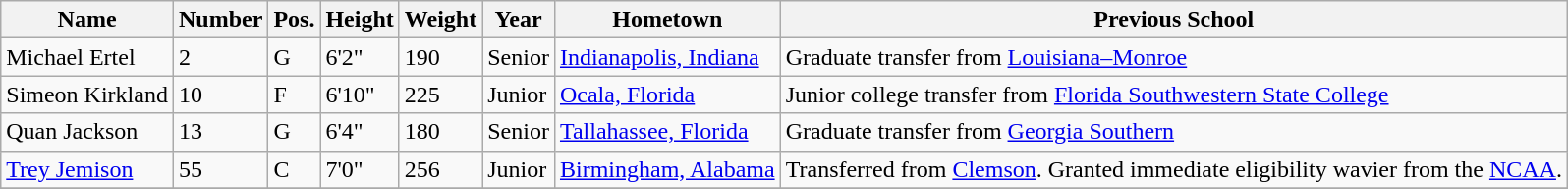<table class="wikitable sortable" border="1">
<tr>
<th>Name</th>
<th>Number</th>
<th>Pos.</th>
<th>Height</th>
<th>Weight</th>
<th>Year</th>
<th>Hometown</th>
<th class="unsortable">Previous School</th>
</tr>
<tr>
<td>Michael Ertel</td>
<td>2</td>
<td>G</td>
<td>6'2"</td>
<td>190</td>
<td>Senior</td>
<td><a href='#'>Indianapolis, Indiana</a></td>
<td>Graduate transfer from <a href='#'>Louisiana–Monroe</a></td>
</tr>
<tr>
<td>Simeon Kirkland</td>
<td>10</td>
<td>F</td>
<td>6'10"</td>
<td>225</td>
<td>Junior</td>
<td><a href='#'>Ocala, Florida</a></td>
<td>Junior college transfer from <a href='#'>Florida Southwestern State College</a></td>
</tr>
<tr>
<td>Quan Jackson</td>
<td>13</td>
<td>G</td>
<td>6'4"</td>
<td>180</td>
<td>Senior</td>
<td><a href='#'>Tallahassee, Florida</a></td>
<td>Graduate transfer from <a href='#'>Georgia Southern</a></td>
</tr>
<tr>
<td><a href='#'>Trey Jemison</a></td>
<td>55</td>
<td>C</td>
<td>7'0"</td>
<td>256</td>
<td>Junior</td>
<td><a href='#'>Birmingham, Alabama</a></td>
<td>Transferred from <a href='#'>Clemson</a>. Granted immediate eligibility wavier from the <a href='#'>NCAA</a>.</td>
</tr>
<tr>
</tr>
</table>
